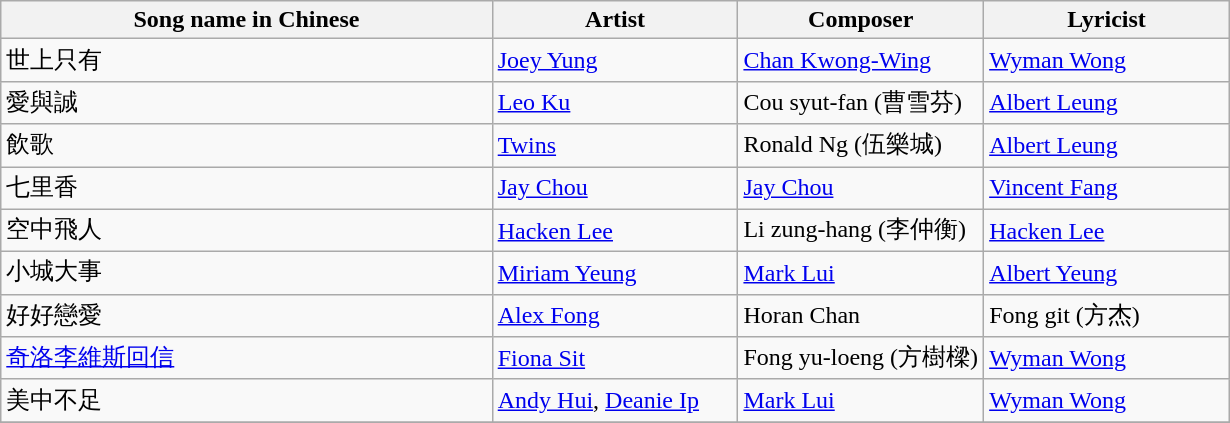<table class="wikitable">
<tr>
<th width=40%>Song name in Chinese</th>
<th width=20%>Artist</th>
<th width=20%>Composer</th>
<th width=20%>Lyricist</th>
</tr>
<tr>
<td>世上只有</td>
<td><a href='#'>Joey Yung</a></td>
<td><a href='#'>Chan Kwong-Wing</a></td>
<td><a href='#'>Wyman Wong</a></td>
</tr>
<tr>
<td>愛與誠</td>
<td><a href='#'>Leo Ku</a></td>
<td>Cou syut-fan (曹雪芬)</td>
<td><a href='#'>Albert Leung</a></td>
</tr>
<tr>
<td>飲歌</td>
<td><a href='#'>Twins</a></td>
<td>Ronald Ng (伍樂城)</td>
<td><a href='#'>Albert Leung</a></td>
</tr>
<tr>
<td>七里香</td>
<td><a href='#'>Jay Chou</a></td>
<td><a href='#'>Jay Chou</a></td>
<td><a href='#'>Vincent Fang</a></td>
</tr>
<tr>
<td>空中飛人</td>
<td><a href='#'>Hacken Lee</a></td>
<td>Li zung-hang (李仲衡)</td>
<td><a href='#'>Hacken Lee</a></td>
</tr>
<tr>
<td>小城大事</td>
<td><a href='#'>Miriam Yeung</a></td>
<td><a href='#'>Mark Lui</a></td>
<td><a href='#'>Albert Yeung</a></td>
</tr>
<tr>
<td>好好戀愛</td>
<td><a href='#'>Alex Fong</a></td>
<td>Horan Chan</td>
<td>Fong git (方杰)</td>
</tr>
<tr>
<td><a href='#'>奇洛李維斯回信</a></td>
<td><a href='#'>Fiona Sit</a></td>
<td>Fong yu-loeng (方樹樑)</td>
<td><a href='#'>Wyman Wong</a></td>
</tr>
<tr>
<td>美中不足</td>
<td><a href='#'>Andy Hui</a>, <a href='#'>Deanie Ip</a></td>
<td><a href='#'>Mark Lui</a></td>
<td><a href='#'>Wyman Wong</a></td>
</tr>
<tr>
</tr>
</table>
